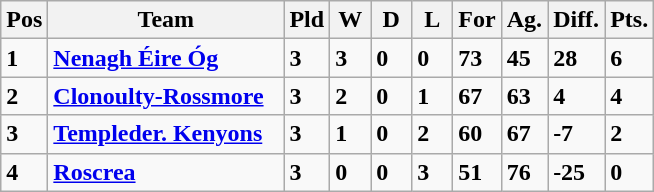<table class="wikitable" style="text-align: centre;">
<tr>
<th width=20>Pos</th>
<th width=150>Team</th>
<th width=20>Pld</th>
<th width=20>W</th>
<th width=20>D</th>
<th width=20>L</th>
<th width=20>For</th>
<th width=20>Ag.</th>
<th width=20>Diff.</th>
<th width=20>Pts.</th>
</tr>
<tr>
<td><strong>1</strong></td>
<td align=left><strong> <a href='#'>Nenagh Éire Óg</a> </strong></td>
<td><strong>3</strong></td>
<td><strong>3</strong></td>
<td><strong>0</strong></td>
<td><strong>0</strong></td>
<td><strong>73</strong></td>
<td><strong>45</strong></td>
<td><strong>28</strong></td>
<td><strong>6</strong></td>
</tr>
<tr>
<td><strong>2</strong></td>
<td align=left><strong> <a href='#'>Clonoulty-Rossmore</a> </strong></td>
<td><strong>3</strong></td>
<td><strong>2</strong></td>
<td><strong>0</strong></td>
<td><strong>1</strong></td>
<td><strong>67</strong></td>
<td><strong>63</strong></td>
<td><strong>4</strong></td>
<td><strong>4</strong></td>
</tr>
<tr>
<td><strong>3</strong></td>
<td align=left><strong> <a href='#'>Templeder. Kenyons</a> </strong></td>
<td><strong>3</strong></td>
<td><strong>1</strong></td>
<td><strong>0</strong></td>
<td><strong>2</strong></td>
<td><strong>60</strong></td>
<td><strong>67</strong></td>
<td><strong>-7</strong></td>
<td><strong>2</strong></td>
</tr>
<tr>
<td><strong>4</strong></td>
<td align=left><strong> <a href='#'>Roscrea</a> </strong></td>
<td><strong>3</strong></td>
<td><strong>0</strong></td>
<td><strong>0</strong></td>
<td><strong>3</strong></td>
<td><strong>51</strong></td>
<td><strong>76</strong></td>
<td><strong>-25</strong></td>
<td><strong>0</strong></td>
</tr>
</table>
